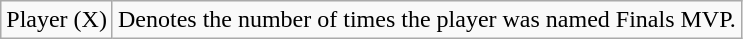<table class="wikitable">
<tr>
<td>Player (X)</td>
<td>Denotes the number of times the player was named Finals MVP.</td>
</tr>
</table>
